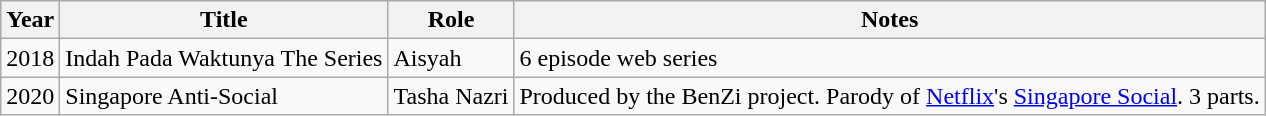<table class="wikitable plainrowheaders">
<tr>
<th>Year</th>
<th>Title</th>
<th>Role</th>
<th>Notes</th>
</tr>
<tr>
<td>2018</td>
<td>Indah Pada Waktunya The Series</td>
<td>Aisyah</td>
<td>6 episode web series</td>
</tr>
<tr>
<td>2020</td>
<td>Singapore Anti-Social</td>
<td>Tasha Nazri</td>
<td>Produced by the BenZi project. Parody of <a href='#'>Netflix</a>'s <a href='#'>Singapore Social</a>. 3 parts.</td>
</tr>
</table>
